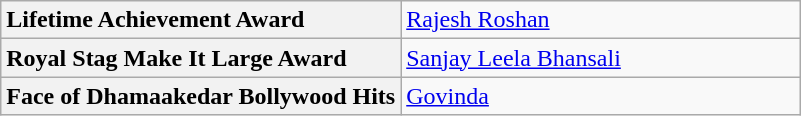<table class="wikitable">
<tr>
<th style="text-align: left; width:50%;">Lifetime Achievement Award</th>
<td><a href='#'>Rajesh Roshan</a></td>
</tr>
<tr>
<th style="text-align: left;">Royal Stag Make It Large Award</th>
<td><a href='#'>Sanjay Leela Bhansali</a></td>
</tr>
<tr>
<th style="text-align: left;">Face of Dhamaakedar Bollywood Hits</th>
<td><a href='#'>Govinda</a></td>
</tr>
</table>
